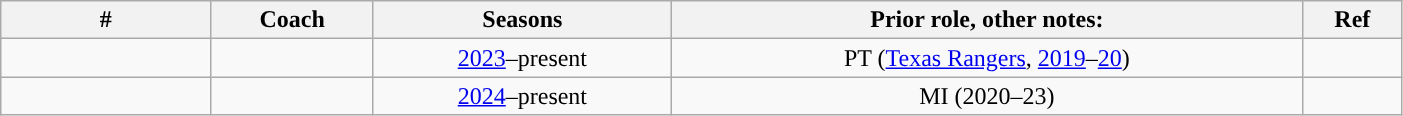<table class="wikitable sortable" style="text-align:center; width:74%">
<tr>
<th width="15%">#</th>
<th>Coach</th>
<th>Seasons</th>
<th class="unsortable">Prior role, other notes:</th>
<th class="unsortable">Ref</th>
</tr>
<tr>
<td></td>
<td></td>
<td><a href='#'>2023</a>–present</td>
<td>PT (<a href='#'>Texas Rangers</a>, <a href='#'>2019</a>–<a href='#'>20</a>)</td>
<td></td>
</tr>
<tr>
<td></td>
<td></td>
<td><a href='#'>2024</a>–present</td>
<td>MI (2020–23)</td>
<td></td>
</tr>
</table>
